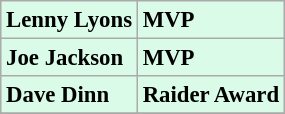<table class="wikitable" style="background:#d9fbe8; font-size:95%;">
<tr>
<td><strong>Lenny Lyons</strong></td>
<td><strong>MVP</strong></td>
</tr>
<tr>
<td><strong>Joe Jackson</strong></td>
<td><strong>MVP</strong></td>
</tr>
<tr>
<td><strong>Dave Dinn</strong></td>
<td><strong>Raider Award</strong></td>
</tr>
<tr>
</tr>
</table>
